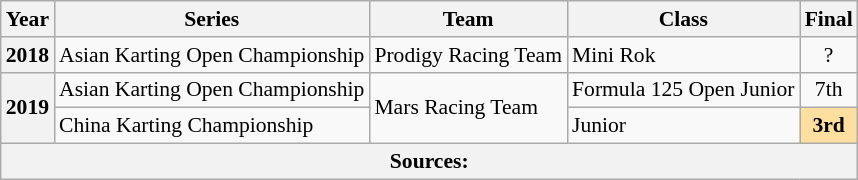<table class="wikitable" style="text-align:center; font-size:90%">
<tr>
<th>Year</th>
<th>Series</th>
<th>Team</th>
<th>Class</th>
<th>Final</th>
</tr>
<tr>
<th>2018</th>
<td align="left">Asian Karting Open Championship</td>
<td align="left">Prodigy Racing Team</td>
<td align="left">Mini Rok</td>
<td>?</td>
</tr>
<tr>
<th rowspan="2">2019</th>
<td align="left">Asian Karting Open Championship</td>
<td rowspan="2" align="left">Mars Racing Team</td>
<td align="left">Formula 125 Open Junior</td>
<td>7th</td>
</tr>
<tr>
<td align="left">China Karting Championship</td>
<td align="left">Junior</td>
<td style="background:#FFDF9F"><strong>3rd</strong></td>
</tr>
<tr>
<th colspan="5">Sources:</th>
</tr>
</table>
